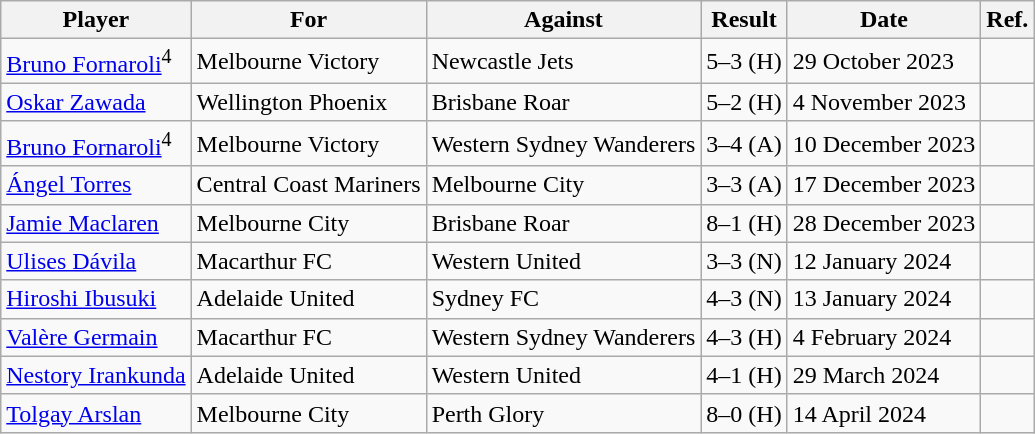<table class="wikitable">
<tr>
<th>Player</th>
<th>For</th>
<th>Against</th>
<th>Result</th>
<th>Date</th>
<th>Ref.</th>
</tr>
<tr>
<td> <a href='#'>Bruno Fornaroli</a><sup>4</sup></td>
<td>Melbourne Victory</td>
<td>Newcastle Jets</td>
<td>5–3 (H)</td>
<td>29 October 2023</td>
<td></td>
</tr>
<tr>
<td> <a href='#'>Oskar Zawada</a></td>
<td>Wellington Phoenix</td>
<td>Brisbane Roar</td>
<td>5–2 (H)</td>
<td>4 November 2023</td>
<td></td>
</tr>
<tr>
<td> <a href='#'>Bruno Fornaroli</a><sup>4</sup></td>
<td>Melbourne Victory</td>
<td>Western Sydney Wanderers</td>
<td>3–4 (A)</td>
<td>10 December 2023</td>
<td></td>
</tr>
<tr>
<td> <a href='#'>Ángel Torres</a></td>
<td>Central Coast Mariners</td>
<td>Melbourne City</td>
<td>3–3 (A)</td>
<td>17 December 2023</td>
<td></td>
</tr>
<tr>
<td> <a href='#'>Jamie Maclaren</a></td>
<td>Melbourne City</td>
<td>Brisbane Roar</td>
<td>8–1 (H)</td>
<td>28 December 2023</td>
<td></td>
</tr>
<tr>
<td> <a href='#'>Ulises Dávila</a></td>
<td>Macarthur FC</td>
<td>Western United</td>
<td>3–3 (N)</td>
<td>12 January 2024</td>
<td></td>
</tr>
<tr>
<td> <a href='#'>Hiroshi Ibusuki</a></td>
<td>Adelaide United</td>
<td>Sydney FC</td>
<td>4–3 (N)</td>
<td>13 January 2024</td>
<td></td>
</tr>
<tr>
<td> <a href='#'>Valère Germain</a></td>
<td>Macarthur FC</td>
<td>Western Sydney Wanderers</td>
<td>4–3 (H)</td>
<td>4 February 2024</td>
<td></td>
</tr>
<tr>
<td> <a href='#'>Nestory Irankunda</a></td>
<td>Adelaide United</td>
<td>Western United</td>
<td>4–1 (H)</td>
<td>29 March 2024</td>
<td></td>
</tr>
<tr>
<td> <a href='#'>Tolgay Arslan</a></td>
<td>Melbourne City</td>
<td>Perth Glory</td>
<td>8–0 (H)</td>
<td>14 April 2024</td>
<td></td>
</tr>
</table>
